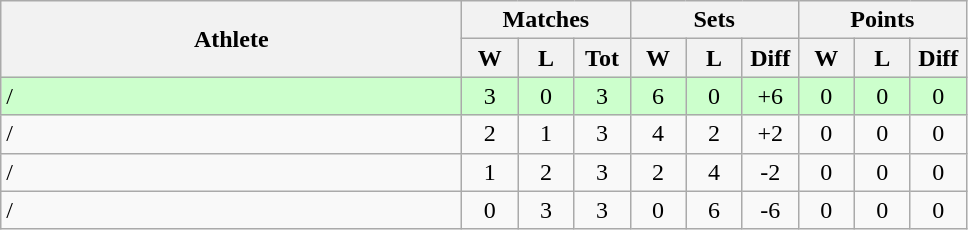<table class=wikitable style="text-align:center">
<tr>
<th rowspan=2 width=300>Athlete</th>
<th colspan=3 width=90>Matches</th>
<th colspan=3 width=90>Sets</th>
<th colspan=3 width=90>Points</th>
</tr>
<tr>
<th width=30>W</th>
<th width=30>L</th>
<th width=30>Tot</th>
<th width=30>W</th>
<th width=30>L</th>
<th width=30>Diff</th>
<th width=30>W</th>
<th width=30>L</th>
<th width=30>Diff</th>
</tr>
<tr bgcolor=ccffcc>
<td style="text-align:left">/</td>
<td>3</td>
<td>0</td>
<td>3</td>
<td>6</td>
<td>0</td>
<td>+6</td>
<td>0</td>
<td>0</td>
<td>0</td>
</tr>
<tr>
<td style="text-align:left">/</td>
<td>2</td>
<td>1</td>
<td>3</td>
<td>4</td>
<td>2</td>
<td>+2</td>
<td>0</td>
<td>0</td>
<td>0</td>
</tr>
<tr>
<td style="text-align:left">/</td>
<td>1</td>
<td>2</td>
<td>3</td>
<td>2</td>
<td>4</td>
<td>-2</td>
<td>0</td>
<td>0</td>
<td>0</td>
</tr>
<tr>
<td style="text-align:left">/</td>
<td>0</td>
<td>3</td>
<td>3</td>
<td>0</td>
<td>6</td>
<td>-6</td>
<td>0</td>
<td>0</td>
<td>0</td>
</tr>
</table>
